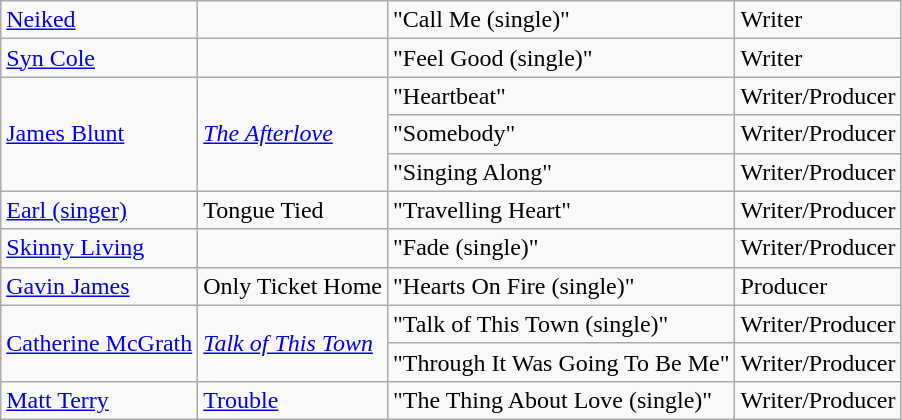<table class="wikitable">
<tr>
<td><a href='#'>Neiked</a></td>
<td></td>
<td>"Call Me (single)"</td>
<td>Writer</td>
</tr>
<tr>
<td><a href='#'>Syn Cole</a></td>
<td></td>
<td>"Feel Good (single)"</td>
<td>Writer</td>
</tr>
<tr>
<td rowspan="3"><a href='#'>James Blunt</a></td>
<td rowspan="3"><em><a href='#'>The Afterlove</a></em></td>
<td>"Heartbeat"</td>
<td>Writer/Producer</td>
</tr>
<tr>
<td>"Somebody"</td>
<td>Writer/Producer</td>
</tr>
<tr>
<td>"Singing Along"</td>
<td>Writer/Producer</td>
</tr>
<tr>
<td><a href='#'>Earl (singer)</a></td>
<td>Tongue Tied</td>
<td>"Travelling Heart"</td>
<td>Writer/Producer</td>
</tr>
<tr>
<td><a href='#'>Skinny Living</a></td>
<td></td>
<td>"Fade (single)"</td>
<td>Writer/Producer</td>
</tr>
<tr>
<td><a href='#'>Gavin James</a></td>
<td>Only Ticket Home</td>
<td>"Hearts On Fire (single)"</td>
<td>Producer</td>
</tr>
<tr>
<td rowspan="2"><a href='#'>Catherine McGrath</a></td>
<td rowspan="2"><em><a href='#'>Talk of This Town</a></em></td>
<td>"Talk of This Town (single)"</td>
<td>Writer/Producer</td>
</tr>
<tr>
<td>"Through It Was Going To Be Me"</td>
<td>Writer/Producer</td>
</tr>
<tr>
<td><a href='#'>Matt Terry</a></td>
<td><a href='#'>Trouble</a></td>
<td>"The Thing About Love (single)"</td>
<td>Writer/Producer</td>
</tr>
</table>
